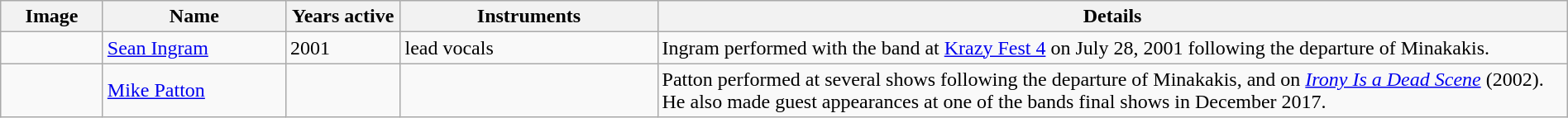<table class="wikitable" border="1" width=100%>
<tr>
<th width="75">Image</th>
<th width="140">Name</th>
<th width="85">Years active</th>
<th width="200">Instruments</th>
<th>Details</th>
</tr>
<tr>
<td></td>
<td><a href='#'>Sean Ingram</a></td>
<td>2001</td>
<td>lead vocals</td>
<td>Ingram performed with the band at <a href='#'>Krazy Fest 4</a> on July 28, 2001 following the departure of Minakakis.</td>
</tr>
<tr>
<td></td>
<td><a href='#'>Mike Patton</a></td>
<td></td>
<td></td>
<td>Patton performed at several shows following the departure of Minakakis, and on <em><a href='#'>Irony Is a Dead Scene</a></em> (2002). He also made guest appearances at one of the bands final shows in December 2017.</td>
</tr>
</table>
